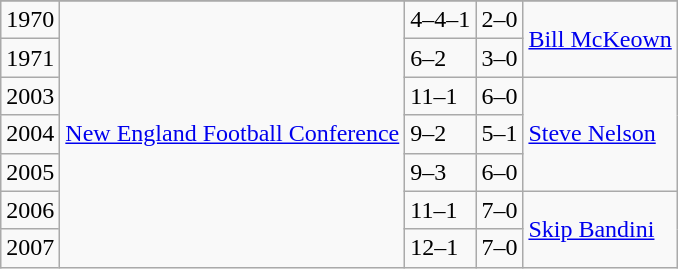<table class="wikitable">
<tr>
</tr>
<tr>
<td>1970</td>
<td rowspan=11><a href='#'>New England Football Conference</a></td>
<td>4–4–1</td>
<td>2–0</td>
<td rowspan=2><a href='#'>Bill McKeown</a></td>
</tr>
<tr>
<td>1971</td>
<td>6–2</td>
<td>3–0</td>
</tr>
<tr>
<td>2003</td>
<td>11–1</td>
<td>6–0</td>
<td rowspan=3><a href='#'>Steve Nelson</a></td>
</tr>
<tr>
<td>2004</td>
<td>9–2</td>
<td>5–1</td>
</tr>
<tr>
<td>2005</td>
<td>9–3</td>
<td>6–0</td>
</tr>
<tr>
<td>2006</td>
<td>11–1</td>
<td>7–0</td>
<td rowspan=2><a href='#'>Skip Bandini</a></td>
</tr>
<tr>
<td>2007</td>
<td>12–1</td>
<td>7–0</td>
</tr>
</table>
